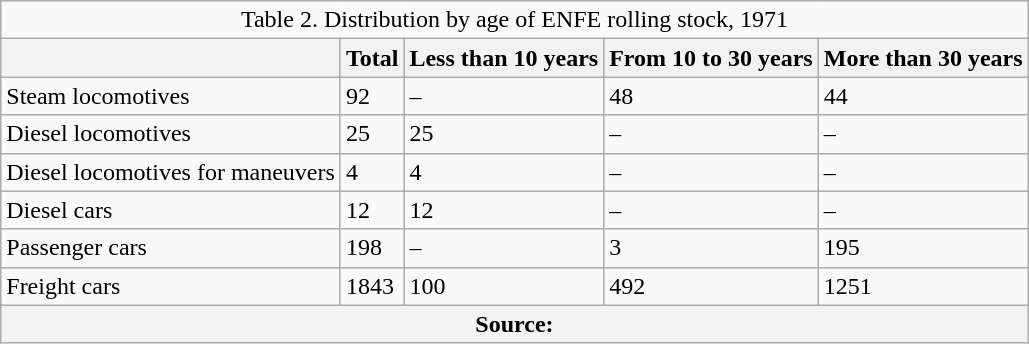<table class="wikitable"  "width:100%;">
<tr>
<td colspan="5" style="text-align:center;">Table 2. Distribution by age of ENFE rolling stock, 1971</td>
</tr>
<tr>
<th></th>
<th>Total</th>
<th>Less than 10 years</th>
<th>From 10 to 30 years</th>
<th>More than 30 years</th>
</tr>
<tr>
<td>Steam locomotives</td>
<td>92</td>
<td>–</td>
<td>48</td>
<td>44</td>
</tr>
<tr>
<td>Diesel locomotives</td>
<td>25</td>
<td>25</td>
<td>–</td>
<td>–</td>
</tr>
<tr>
<td>Diesel locomotives for maneuvers</td>
<td>4</td>
<td>4</td>
<td>–</td>
<td>–</td>
</tr>
<tr>
<td>Diesel cars</td>
<td>12</td>
<td>12</td>
<td>–</td>
<td>–</td>
</tr>
<tr>
<td>Passenger cars</td>
<td>198</td>
<td>–</td>
<td>3</td>
<td>195</td>
</tr>
<tr>
<td>Freight cars</td>
<td>1843</td>
<td>100</td>
<td>492</td>
<td>1251</td>
</tr>
<tr>
<th colspan=5>Source:</th>
</tr>
</table>
